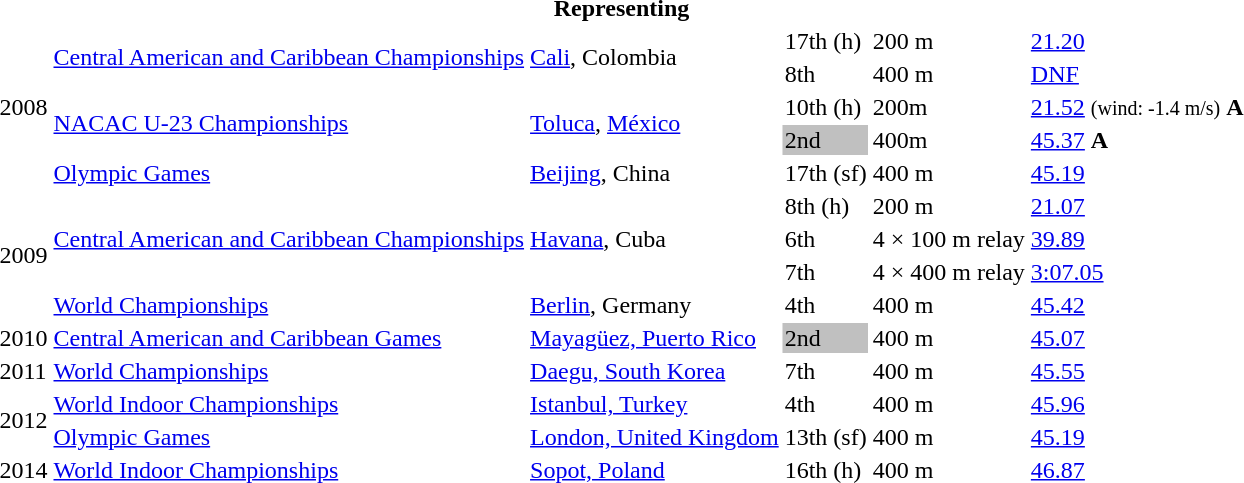<table>
<tr>
<th colspan="6">Representing </th>
</tr>
<tr>
<td rowspan=5>2008</td>
<td rowspan=2><a href='#'>Central American and Caribbean Championships</a></td>
<td rowspan=2><a href='#'>Cali</a>, Colombia</td>
<td>17th (h)</td>
<td>200 m</td>
<td><a href='#'>21.20</a></td>
</tr>
<tr>
<td>8th</td>
<td>400 m</td>
<td><a href='#'>DNF</a></td>
</tr>
<tr>
<td rowspan=2><a href='#'>NACAC U-23 Championships</a></td>
<td rowspan=2><a href='#'>Toluca</a>, <a href='#'>México</a></td>
<td>10th (h)</td>
<td>200m</td>
<td><a href='#'>21.52</a> <small>(wind: -1.4 m/s)</small> <strong>A</strong></td>
</tr>
<tr>
<td bgcolor=silver>2nd</td>
<td>400m</td>
<td><a href='#'>45.37</a> <strong>A</strong></td>
</tr>
<tr>
<td><a href='#'>Olympic Games</a></td>
<td><a href='#'>Beijing</a>, China</td>
<td>17th (sf)</td>
<td>400 m</td>
<td><a href='#'>45.19</a></td>
</tr>
<tr>
<td rowspan=4>2009</td>
<td rowspan=3><a href='#'>Central American and Caribbean Championships</a></td>
<td rowspan=3><a href='#'>Havana</a>, Cuba</td>
<td>8th (h)</td>
<td>200 m</td>
<td><a href='#'>21.07</a></td>
</tr>
<tr>
<td>6th</td>
<td>4 × 100 m relay</td>
<td><a href='#'>39.89</a></td>
</tr>
<tr>
<td>7th</td>
<td>4 × 400 m relay</td>
<td><a href='#'>3:07.05</a></td>
</tr>
<tr>
<td><a href='#'>World Championships</a></td>
<td><a href='#'>Berlin</a>, Germany</td>
<td>4th</td>
<td>400 m</td>
<td><a href='#'>45.42</a></td>
</tr>
<tr>
<td>2010</td>
<td><a href='#'>Central American and Caribbean Games</a></td>
<td><a href='#'>Mayagüez, Puerto Rico</a></td>
<td bgcolor="silver">2nd</td>
<td>400 m</td>
<td><a href='#'>45.07</a></td>
</tr>
<tr>
<td>2011</td>
<td><a href='#'>World Championships</a></td>
<td><a href='#'>Daegu, South Korea</a></td>
<td>7th</td>
<td>400 m</td>
<td><a href='#'>45.55</a></td>
</tr>
<tr>
<td rowspan=2>2012</td>
<td><a href='#'>World Indoor Championships</a></td>
<td><a href='#'>Istanbul, Turkey</a></td>
<td>4th</td>
<td>400 m</td>
<td><a href='#'>45.96</a></td>
</tr>
<tr>
<td><a href='#'>Olympic Games</a></td>
<td><a href='#'>London, United Kingdom</a></td>
<td>13th (sf)</td>
<td>400 m</td>
<td><a href='#'>45.19</a></td>
</tr>
<tr>
<td>2014</td>
<td><a href='#'>World Indoor Championships</a></td>
<td><a href='#'>Sopot, Poland</a></td>
<td>16th (h)</td>
<td>400 m</td>
<td><a href='#'>46.87</a></td>
</tr>
</table>
